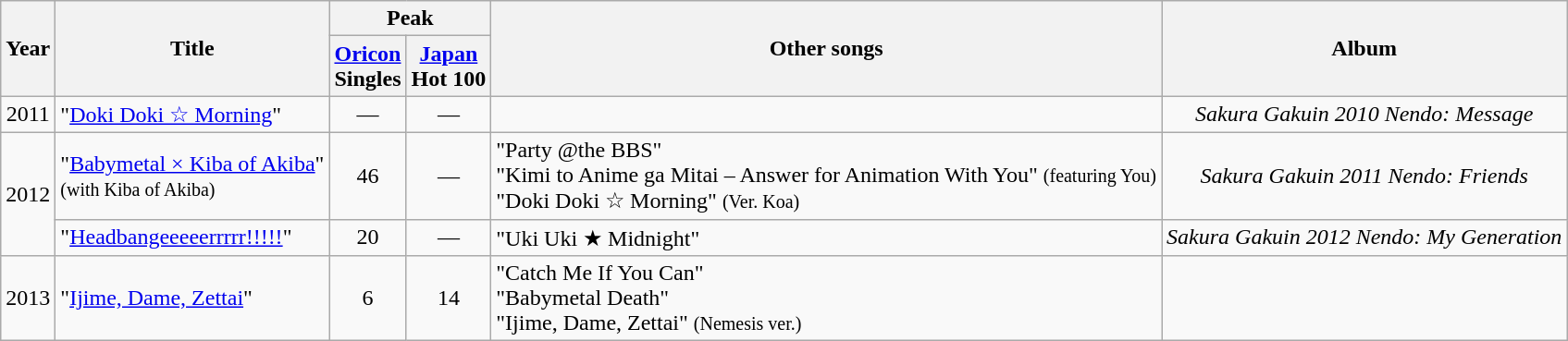<table class="wikitable" style="text-align:center;">
<tr>
<th rowspan="2">Year</th>
<th rowspan="2">Title</th>
<th colspan="2">Peak</th>
<th rowspan="2">Other songs</th>
<th rowspan="2">Album</th>
</tr>
<tr>
<th><a href='#'>Oricon</a><br>Singles<br></th>
<th><a href='#'>Japan</a><br>Hot 100<br></th>
</tr>
<tr>
<td>2011</td>
<td align="left">"<a href='#'>Doki Doki ☆ Morning</a>"</td>
<td>—</td>
<td>—</td>
<td align="left"></td>
<td><em>Sakura Gakuin 2010 Nendo: Message</em></td>
</tr>
<tr>
<td rowspan="2">2012</td>
<td align="left">"<a href='#'>Babymetal × Kiba of Akiba</a>"<br><small>(with Kiba of Akiba)</small></td>
<td>46</td>
<td>—</td>
<td align="left">"Party @the BBS"<br>"Kimi to Anime ga Mitai – Answer for Animation With You" <small>(featuring You)</small><br>"Doki Doki ☆ Morning" <small>(Ver. Koa)</small></td>
<td><em>Sakura Gakuin 2011 Nendo: Friends</em></td>
</tr>
<tr>
<td align="left">"<a href='#'>Headbangeeeeerrrrr!!!!!</a>"</td>
<td>20</td>
<td>—</td>
<td align="left">"Uki Uki ★ Midnight"</td>
<td><em>Sakura Gakuin 2012 Nendo: My Generation</em></td>
</tr>
<tr>
<td>2013</td>
<td align="left">"<a href='#'>Ijime, Dame, Zettai</a>"</td>
<td>6</td>
<td>14</td>
<td align="left">"Catch Me If You Can"<br>"Babymetal Death"<br>"Ijime, Dame, Zettai" <small>(Nemesis ver.)</small></td>
<td></td>
</tr>
</table>
